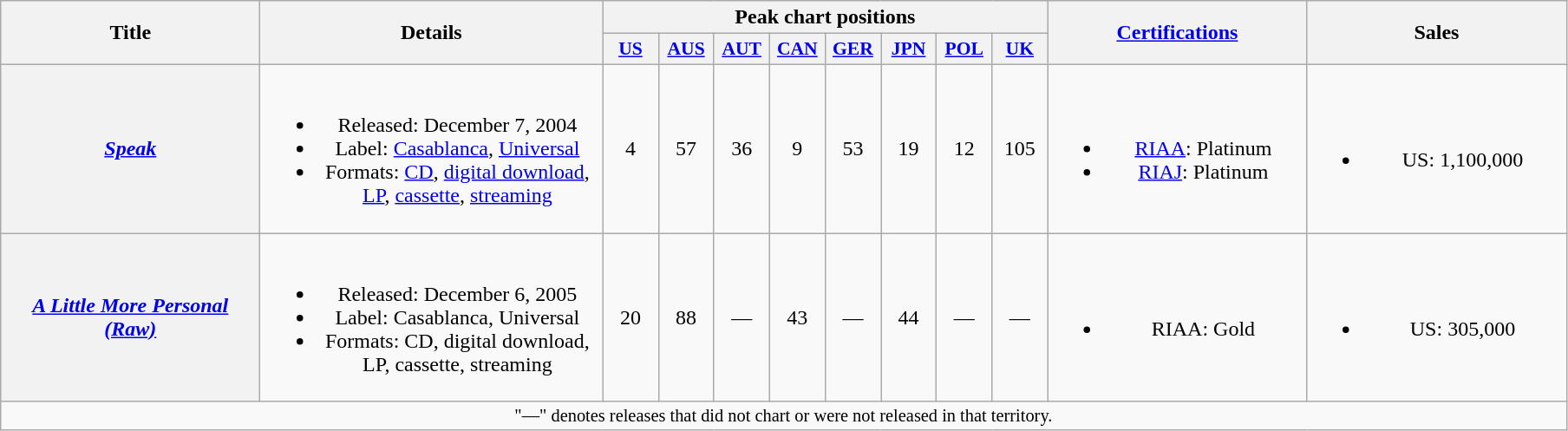<table class="wikitable plainrowheaders" style="text-align:center;">
<tr>
<th scope="col" rowspan="2" style="width:12em;">Title</th>
<th scope="col" rowspan="2" style="width:16em;">Details</th>
<th scope="col" colspan="8">Peak chart positions</th>
<th scope="col" rowspan="2" style="width:12em;"><a href='#'>Certifications</a></th>
<th scope="col" rowspan="2" style="width:12em;">Sales</th>
</tr>
<tr>
<th scope="col" style="width:2.5em;font-size:90%;"><a href='#'>US</a><br></th>
<th scope="col" style="width:2.5em;font-size:90%;"><a href='#'>AUS</a><br></th>
<th scope="col" style="width:2.5em;font-size:90%;"><a href='#'>AUT</a><br></th>
<th scope="col" style="width:2.5em;font-size:90%;"><a href='#'>CAN</a><br></th>
<th scope="col" style="width:2.5em;font-size:90%;"><a href='#'>GER</a><br></th>
<th scope="col" style="width:2.5em;font-size:90%;"><a href='#'>JPN</a><br></th>
<th scope="col" style="width:2.5em;font-size:90%;"><a href='#'>POL</a><br></th>
<th scope="col" style="width:2.5em;font-size:90%;"><a href='#'>UK</a><br></th>
</tr>
<tr>
<th scope="row"><em><a href='#'>Speak</a></em></th>
<td><br><ul><li>Released: December 7, 2004</li><li>Label: <a href='#'>Casablanca</a>, <a href='#'>Universal</a></li><li>Formats: <a href='#'>CD</a>, <a href='#'>digital download</a>, <a href='#'>LP</a>, <a href='#'>cassette</a>, <a href='#'>streaming</a></li></ul></td>
<td>4</td>
<td>57</td>
<td>36</td>
<td>9</td>
<td>53</td>
<td>19</td>
<td>12</td>
<td>105</td>
<td><br><ul><li><a href='#'>RIAA</a>: Platinum</li><li><a href='#'>RIAJ</a>: Platinum</li></ul></td>
<td><br><ul><li>US: 1,100,000</li></ul></td>
</tr>
<tr>
<th scope="row"><em><a href='#'>A Little More Personal (Raw)</a></em></th>
<td><br><ul><li>Released: December 6, 2005</li><li>Label: Casablanca, Universal</li><li>Formats: CD, digital download, LP, cassette, streaming</li></ul></td>
<td>20</td>
<td>88</td>
<td>—</td>
<td>43</td>
<td>—</td>
<td>44</td>
<td>—</td>
<td>—</td>
<td><br><ul><li>RIAA: Gold</li></ul></td>
<td><br><ul><li>US: 305,000</li></ul></td>
</tr>
<tr>
<td colspan="15" style="font-size:85%">"—" denotes releases that did not chart or were not released in that territory.</td>
</tr>
</table>
